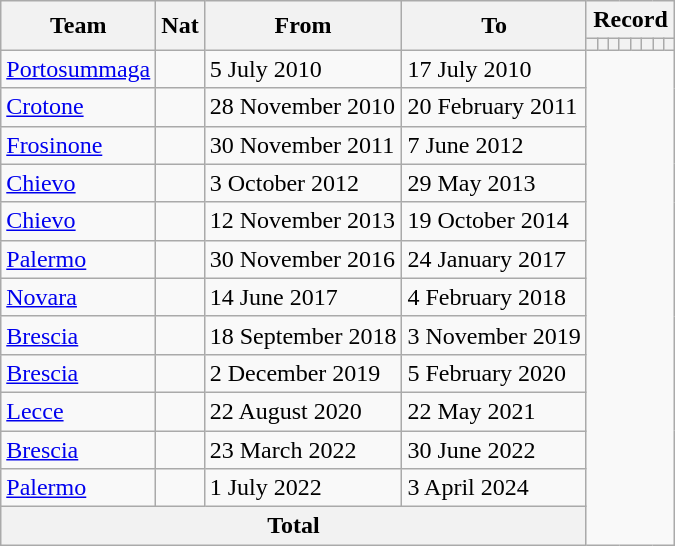<table class=wikitable style=text-align:center>
<tr>
<th rowspan="2">Team</th>
<th rowspan="2">Nat</th>
<th rowspan="2">From</th>
<th rowspan="2">To</th>
<th colspan="8">Record</th>
</tr>
<tr>
<th></th>
<th></th>
<th></th>
<th></th>
<th></th>
<th></th>
<th></th>
<th></th>
</tr>
<tr>
<td align=left><a href='#'>Portosummaga</a></td>
<td></td>
<td align=left>5 July 2010</td>
<td align=left>17 July 2010<br></td>
</tr>
<tr>
<td align=left><a href='#'>Crotone</a></td>
<td></td>
<td align=left>28 November 2010</td>
<td align=left>20 February 2011<br></td>
</tr>
<tr>
<td align=left><a href='#'>Frosinone</a></td>
<td></td>
<td align=left>30 November 2011</td>
<td align=left>7 June 2012<br></td>
</tr>
<tr>
<td align=left><a href='#'>Chievo</a></td>
<td></td>
<td align=left>3 October 2012</td>
<td align=left>29 May 2013<br></td>
</tr>
<tr>
<td align=left><a href='#'>Chievo</a></td>
<td></td>
<td align=left>12 November 2013</td>
<td align=left>19 October 2014<br></td>
</tr>
<tr>
<td align=left><a href='#'>Palermo</a></td>
<td></td>
<td align=left>30 November 2016</td>
<td align=left>24 January 2017<br></td>
</tr>
<tr>
<td align=left><a href='#'>Novara</a></td>
<td></td>
<td align=left>14 June 2017</td>
<td align=left>4 February 2018<br></td>
</tr>
<tr>
<td align=left><a href='#'>Brescia</a></td>
<td></td>
<td align=left>18 September 2018</td>
<td align=left>3 November 2019<br></td>
</tr>
<tr>
<td align=left><a href='#'>Brescia</a></td>
<td></td>
<td align=left>2 December 2019</td>
<td align=left>5 February 2020<br></td>
</tr>
<tr>
<td align=left><a href='#'>Lecce</a></td>
<td></td>
<td align=left>22 August 2020</td>
<td align=left>22 May 2021<br></td>
</tr>
<tr>
<td align=left><a href='#'>Brescia</a></td>
<td></td>
<td align=left>23 March 2022</td>
<td align=left>30 June 2022<br></td>
</tr>
<tr>
<td align=left><a href='#'>Palermo</a></td>
<td></td>
<td align=left>1 July 2022</td>
<td align=left>3 April 2024<br></td>
</tr>
<tr>
<th colspan="4">Total<br></th>
</tr>
</table>
